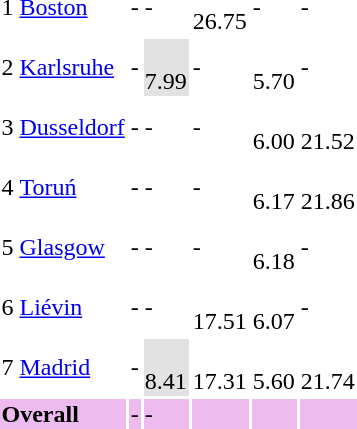<table>
<tr>
<td>1</td>
<td align=left><a href='#'>Boston</a></td>
<td> -</td>
<td> -</td>
<td> <br>26.75</td>
<td> -</td>
<td> -</td>
</tr>
<tr>
<td>2</td>
<td align=left><a href='#'>Karlsruhe</a></td>
<td> -</td>
<td bgcolor=#e2e2e2> <br>7.99</td>
<td> -</td>
<td> <br>5.70</td>
<td> -</td>
</tr>
<tr>
<td>3</td>
<td align=left><a href='#'>Dusseldorf</a></td>
<td> -</td>
<td> -</td>
<td> -</td>
<td> <br>6.00</td>
<td> <br>21.52</td>
</tr>
<tr>
<td>4</td>
<td align=left><a href='#'>Toruń</a></td>
<td> -</td>
<td> -</td>
<td> -</td>
<td> <br>6.17 <strong></strong></td>
<td> <br>21.86</td>
</tr>
<tr>
<td>5</td>
<td align=left><a href='#'>Glasgow</a></td>
<td> -</td>
<td> -</td>
<td> -</td>
<td> <br>6.18 <strong></strong></td>
<td> -</td>
</tr>
<tr>
<td>6</td>
<td align=left><a href='#'>Liévin</a></td>
<td> -</td>
<td> -</td>
<td> <br>17.51</td>
<td> <br>6.07</td>
<td> -</td>
</tr>
<tr>
<td>7</td>
<td align=left><a href='#'>Madrid</a></td>
<td> -</td>
<td bgcolor=#e2e2e2> <br>8.41</td>
<td> <br>17.31</td>
<td> <br>5.60</td>
<td> <br>21.74</td>
</tr>
<tr bgcolor=#eebbee>
<td colspan="2"><strong>Overall</strong></td>
<td> -</td>
<td> -</td>
<td> </td>
<td> </td>
<td> </td>
</tr>
</table>
